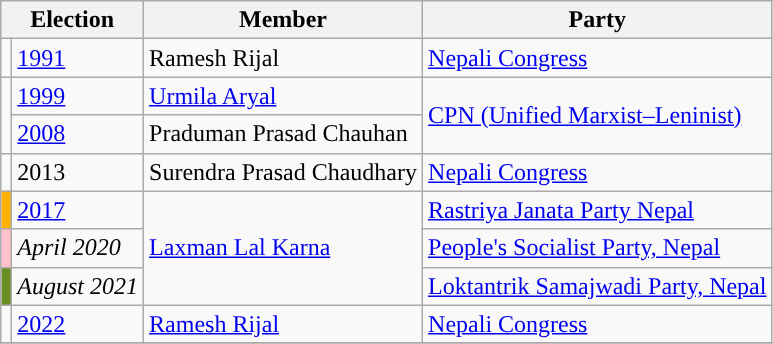<table class="wikitable">
<tr>
<th colspan="2">Election</th>
<th>Member</th>
<th>Party</th>
</tr>
<tr>
<td style="background-color:"></td>
<td><a href='#'>1991</a></td>
<td>Ramesh Rijal</td>
<td><a href='#'>Nepali Congress</a></td>
</tr>
<tr>
<td rowspan="2" style="background-color:"></td>
<td><a href='#'>1999</a></td>
<td><a href='#'>Urmila Aryal</a></td>
<td rowspan="2"><a href='#'>CPN (Unified Marxist–Leninist)</a></td>
</tr>
<tr>
<td><a href='#'>2008</a></td>
<td>Praduman Prasad Chauhan</td>
</tr>
<tr>
<td style="background-color:"></td>
<td>2013</td>
<td>Surendra Prasad Chaudhary</td>
<td><a href='#'>Nepali Congress</a></td>
</tr>
<tr>
<td style="background-color:#ffb300"></td>
<td><a href='#'>2017</a></td>
<td rowspan="3"><a href='#'>Laxman Lal Karna</a></td>
<td><a href='#'>Rastriya Janata Party Nepal</a></td>
</tr>
<tr>
<td style="background-color:pink"></td>
<td><em>April 2020</em></td>
<td><a href='#'>People's Socialist Party, Nepal</a></td>
</tr>
<tr>
<td style="background-color:olivedrab"></td>
<td><em>August 2021</em></td>
<td><a href='#'>Loktantrik Samajwadi Party, Nepal</a></td>
</tr>
<tr>
<td style="background-color:"></td>
<td><a href='#'>2022</a></td>
<td><a href='#'>Ramesh Rijal</a></td>
<td><a href='#'>Nepali Congress</a></td>
</tr>
<tr>
</tr>
</table>
